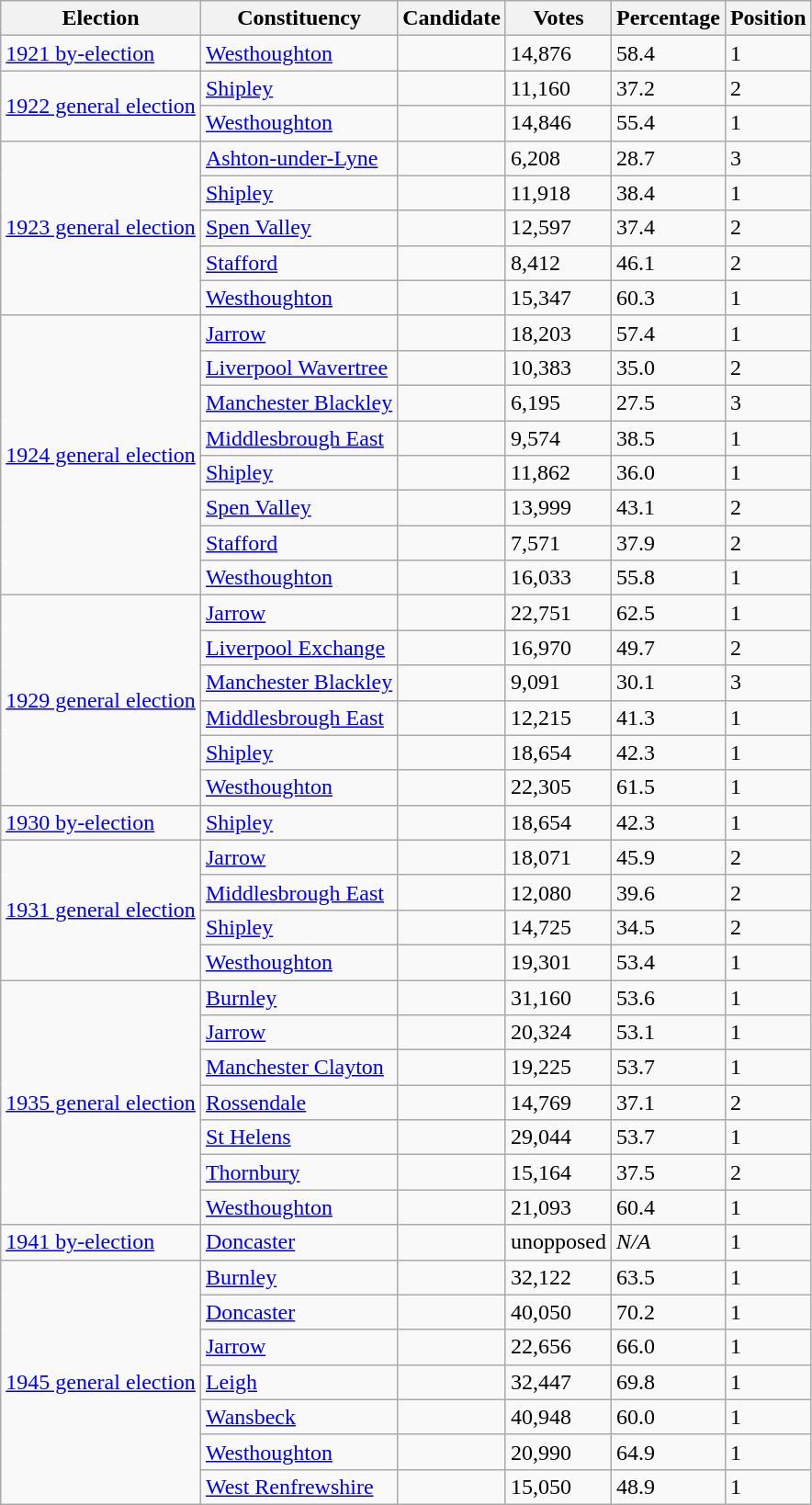<table class="wikitable sortable">
<tr>
<th>Election</th>
<th>Constituency</th>
<th>Candidate</th>
<th>Votes</th>
<th>Percentage</th>
<th>Position</th>
</tr>
<tr>
<td><a href='#'>1921 by-election</a></td>
<td><a href='#'>Westhoughton</a></td>
<td></td>
<td>14,876</td>
<td>58.4</td>
<td>1</td>
</tr>
<tr>
<td rowspan=2><a href='#'>1922 general election</a></td>
<td><a href='#'>Shipley</a></td>
<td></td>
<td>11,160</td>
<td>37.2</td>
<td>2</td>
</tr>
<tr>
<td><a href='#'>Westhoughton</a></td>
<td></td>
<td>14,846</td>
<td>55.4</td>
<td>1</td>
</tr>
<tr>
<td rowspan=5><a href='#'>1923 general election</a></td>
<td><a href='#'>Ashton-under-Lyne</a></td>
<td></td>
<td>6,208</td>
<td>28.7</td>
<td>3</td>
</tr>
<tr>
<td><a href='#'>Shipley</a></td>
<td></td>
<td>11,918</td>
<td>38.4</td>
<td>1</td>
</tr>
<tr>
<td><a href='#'>Spen Valley</a></td>
<td></td>
<td>12,597</td>
<td>37.4</td>
<td>2</td>
</tr>
<tr>
<td><a href='#'>Stafford</a></td>
<td></td>
<td>8,412</td>
<td>46.1</td>
<td>2</td>
</tr>
<tr>
<td><a href='#'>Westhoughton</a></td>
<td></td>
<td>15,347</td>
<td>60.3</td>
<td>1</td>
</tr>
<tr>
<td rowspan=8><a href='#'>1924 general election</a></td>
<td><a href='#'>Jarrow</a></td>
<td></td>
<td>18,203</td>
<td>57.4</td>
<td>1</td>
</tr>
<tr>
<td><a href='#'>Liverpool Wavertree</a></td>
<td></td>
<td>10,383</td>
<td>35.0</td>
<td>2</td>
</tr>
<tr>
<td><a href='#'>Manchester Blackley</a></td>
<td></td>
<td>6,195</td>
<td>27.5</td>
<td>3</td>
</tr>
<tr>
<td><a href='#'>Middlesbrough East</a></td>
<td></td>
<td>9,574</td>
<td>38.5</td>
<td>1</td>
</tr>
<tr>
<td><a href='#'>Shipley</a></td>
<td></td>
<td>11,862</td>
<td>36.0</td>
<td>1</td>
</tr>
<tr>
<td><a href='#'>Spen Valley</a></td>
<td></td>
<td>13,999</td>
<td>43.1</td>
<td>2</td>
</tr>
<tr>
<td><a href='#'>Stafford</a></td>
<td></td>
<td>7,571</td>
<td>37.9</td>
<td>2</td>
</tr>
<tr>
<td><a href='#'>Westhoughton</a></td>
<td></td>
<td>16,033</td>
<td>55.8</td>
<td>1</td>
</tr>
<tr>
<td rowspan=6><a href='#'>1929 general election</a></td>
<td><a href='#'>Jarrow</a></td>
<td></td>
<td>22,751</td>
<td>62.5</td>
<td>1</td>
</tr>
<tr>
<td><a href='#'>Liverpool Exchange</a></td>
<td></td>
<td>16,970</td>
<td>49.7</td>
<td>2</td>
</tr>
<tr>
<td><a href='#'>Manchester Blackley</a></td>
<td></td>
<td>9,091</td>
<td>30.1</td>
<td>3</td>
</tr>
<tr>
<td><a href='#'>Middlesbrough East</a></td>
<td></td>
<td>12,215</td>
<td>41.3</td>
<td>1</td>
</tr>
<tr>
<td><a href='#'>Shipley</a></td>
<td></td>
<td>18,654</td>
<td>42.3</td>
<td>1</td>
</tr>
<tr>
<td><a href='#'>Westhoughton</a></td>
<td></td>
<td>22,305</td>
<td>61.5</td>
<td>1</td>
</tr>
<tr>
<td><a href='#'>1930 by-election</a></td>
<td><a href='#'>Shipley</a></td>
<td></td>
<td>18,654</td>
<td>42.3</td>
<td>1</td>
</tr>
<tr>
<td rowspan=4><a href='#'>1931 general election</a></td>
<td><a href='#'>Jarrow</a></td>
<td></td>
<td>18,071</td>
<td>45.9</td>
<td>2</td>
</tr>
<tr>
<td><a href='#'>Middlesbrough East</a></td>
<td></td>
<td>12,080</td>
<td>39.6</td>
<td>2</td>
</tr>
<tr>
<td><a href='#'>Shipley</a></td>
<td></td>
<td>14,725</td>
<td>34.5</td>
<td>2</td>
</tr>
<tr>
<td><a href='#'>Westhoughton</a></td>
<td></td>
<td>19,301</td>
<td>53.4</td>
<td>1</td>
</tr>
<tr>
<td rowspan=7><a href='#'>1935 general election</a></td>
<td><a href='#'>Burnley</a></td>
<td></td>
<td>31,160</td>
<td>53.6</td>
<td>1</td>
</tr>
<tr>
<td><a href='#'>Jarrow</a></td>
<td></td>
<td>20,324</td>
<td>53.1</td>
<td>1</td>
</tr>
<tr>
<td><a href='#'>Manchester Clayton</a></td>
<td></td>
<td>19,225</td>
<td>53.7</td>
<td>1</td>
</tr>
<tr>
<td><a href='#'>Rossendale</a></td>
<td></td>
<td>14,769</td>
<td>37.1</td>
<td>2</td>
</tr>
<tr>
<td><a href='#'>St Helens</a></td>
<td></td>
<td>29,044</td>
<td>53.7</td>
<td>1</td>
</tr>
<tr>
<td><a href='#'>Thornbury</a></td>
<td></td>
<td>15,164</td>
<td>37.5</td>
<td>2</td>
</tr>
<tr>
<td><a href='#'>Westhoughton</a></td>
<td></td>
<td>21,093</td>
<td>60.4</td>
<td>1</td>
</tr>
<tr>
<td><a href='#'>1941 by-election</a></td>
<td><a href='#'>Doncaster</a></td>
<td></td>
<td>unopposed</td>
<td><em>N/A</em></td>
<td>1</td>
</tr>
<tr>
<td rowspan=7><a href='#'>1945 general election</a></td>
<td><a href='#'>Burnley</a></td>
<td></td>
<td>32,122</td>
<td>63.5</td>
<td>1</td>
</tr>
<tr>
<td><a href='#'>Doncaster</a></td>
<td></td>
<td>40,050</td>
<td>70.2</td>
<td>1</td>
</tr>
<tr>
<td><a href='#'>Jarrow</a></td>
<td></td>
<td>22,656</td>
<td>66.0</td>
<td>1</td>
</tr>
<tr>
<td><a href='#'>Leigh</a></td>
<td></td>
<td>32,447</td>
<td>69.8</td>
<td>1</td>
</tr>
<tr>
<td><a href='#'>Wansbeck</a></td>
<td></td>
<td>40,948</td>
<td>60.0</td>
<td>1</td>
</tr>
<tr>
<td><a href='#'>Westhoughton</a></td>
<td></td>
<td>20,990</td>
<td>64.9</td>
<td>1</td>
</tr>
<tr>
<td><a href='#'>West Renfrewshire</a></td>
<td></td>
<td>15,050</td>
<td>48.9</td>
<td>1</td>
</tr>
</table>
